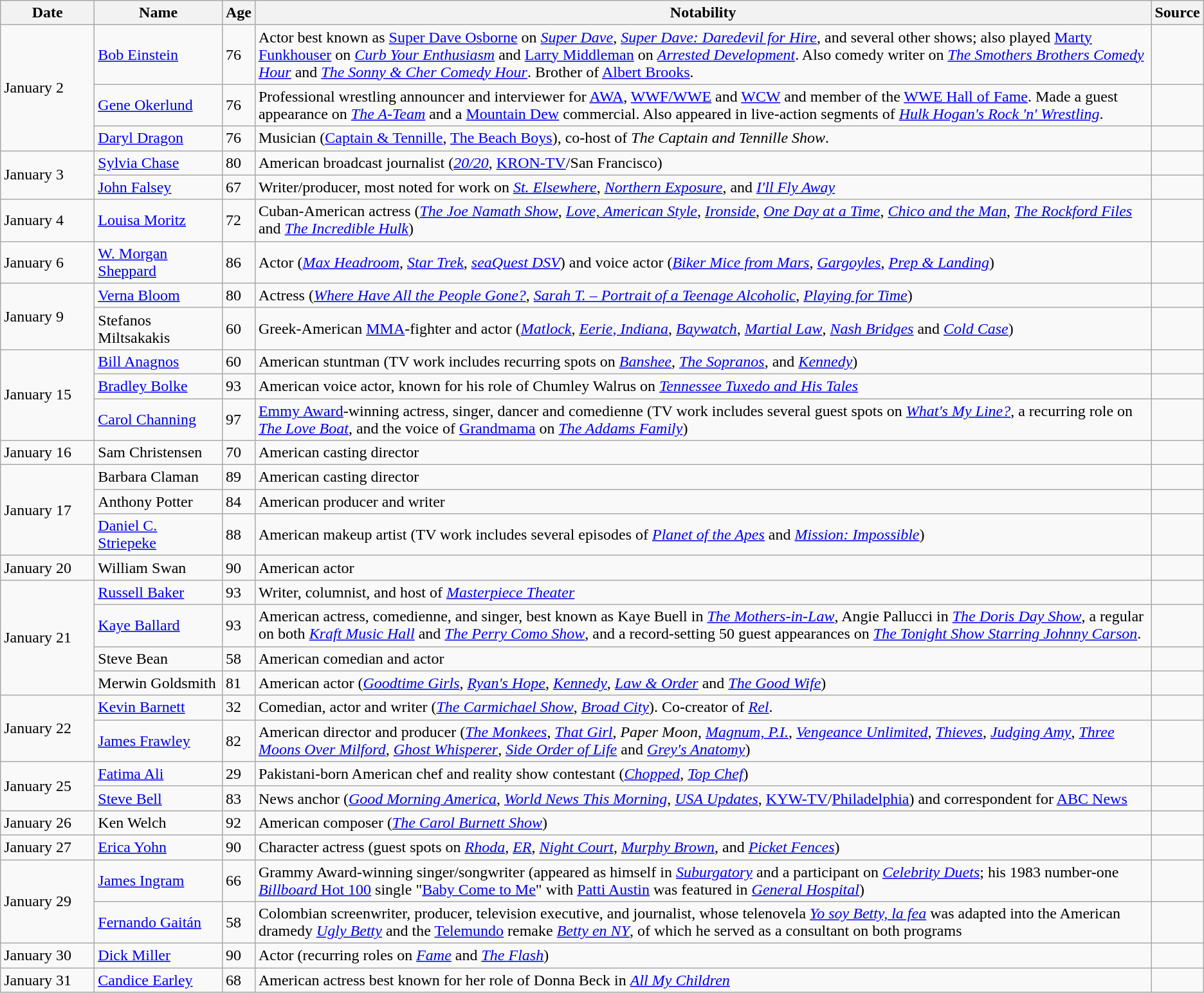<table class="wikitable sortable">
<tr ">
<th width=90>Date</th>
<th width=125>Name</th>
<th>Age</th>
<th class="unsortable">Notability</th>
<th class="unsortable">Source</th>
</tr>
<tr>
<td rowspan="3">January 2</td>
<td><a href='#'>Bob Einstein</a></td>
<td>76</td>
<td>Actor best known as <a href='#'>Super Dave Osborne</a> on <em><a href='#'>Super Dave</a></em>, <em><a href='#'>Super Dave: Daredevil for Hire</a></em>, and several other shows; also played <a href='#'>Marty Funkhouser</a> on <em><a href='#'>Curb Your Enthusiasm</a></em> and <a href='#'>Larry Middleman</a> on <em><a href='#'>Arrested Development</a></em>. Also comedy writer on <em><a href='#'>The Smothers Brothers Comedy Hour</a></em> and <em><a href='#'>The Sonny & Cher Comedy Hour</a></em>. Brother of <a href='#'>Albert Brooks</a>.</td>
<td></td>
</tr>
<tr>
<td><a href='#'>Gene Okerlund</a></td>
<td>76</td>
<td>Professional wrestling announcer and interviewer for <a href='#'>AWA</a>, <a href='#'>WWF/WWE</a> and <a href='#'>WCW</a> and member of the <a href='#'>WWE Hall of Fame</a>. Made a guest appearance on <em><a href='#'>The A-Team</a></em> and a <a href='#'>Mountain Dew</a> commercial. Also appeared in live-action segments of <em><a href='#'>Hulk Hogan's Rock 'n' Wrestling</a></em>.</td>
<td></td>
</tr>
<tr>
<td><a href='#'>Daryl Dragon</a></td>
<td>76</td>
<td>Musician (<a href='#'>Captain & Tennille</a>, <a href='#'>The Beach Boys</a>), co-host of <em>The Captain and Tennille Show</em>.</td>
<td></td>
</tr>
<tr>
<td rowspan="2">January 3</td>
<td><a href='#'>Sylvia Chase</a></td>
<td>80</td>
<td>American broadcast journalist (<em><a href='#'>20/20</a></em>, <a href='#'>KRON-TV</a>/San Francisco)</td>
<td></td>
</tr>
<tr>
<td><a href='#'>John Falsey</a></td>
<td>67</td>
<td>Writer/producer, most noted for work on <em><a href='#'>St. Elsewhere</a></em>, <em><a href='#'>Northern Exposure</a></em>, and <em><a href='#'>I'll Fly Away</a></em></td>
<td></td>
</tr>
<tr>
<td>January 4</td>
<td><a href='#'>Louisa Moritz</a></td>
<td>72</td>
<td>Cuban-American actress (<em><a href='#'>The Joe Namath Show</a></em>, <em><a href='#'>Love, American Style</a></em>, <em><a href='#'>Ironside</a></em>, <em><a href='#'>One Day at a Time</a></em>, <em><a href='#'>Chico and the Man</a></em>, <em><a href='#'>The Rockford Files</a></em> and <em><a href='#'>The Incredible Hulk</a></em>)</td>
<td></td>
</tr>
<tr>
<td>January 6</td>
<td><a href='#'>W. Morgan Sheppard</a></td>
<td>86</td>
<td>Actor (<em><a href='#'>Max Headroom</a></em>, <em><a href='#'>Star Trek</a></em>, <em><a href='#'>seaQuest DSV</a></em>) and voice actor (<em><a href='#'>Biker Mice from Mars</a></em>, <em><a href='#'>Gargoyles</a></em>, <em><a href='#'>Prep & Landing</a></em>)</td>
<td></td>
</tr>
<tr>
<td rowspan="2">January 9</td>
<td><a href='#'>Verna Bloom</a></td>
<td>80</td>
<td>Actress (<em><a href='#'>Where Have All the People Gone?</a></em>, <em><a href='#'>Sarah T. – Portrait of a Teenage Alcoholic</a></em>, <em><a href='#'>Playing for Time</a></em>)</td>
<td></td>
</tr>
<tr>
<td>Stefanos Miltsakakis</td>
<td>60</td>
<td>Greek-American <a href='#'>MMA</a>-fighter and actor (<em><a href='#'>Matlock</a></em>, <em><a href='#'>Eerie, Indiana</a></em>, <em><a href='#'>Baywatch</a></em>, <em><a href='#'>Martial Law</a></em>, <em><a href='#'>Nash Bridges</a></em> and <em><a href='#'>Cold Case</a></em>)</td>
<td></td>
</tr>
<tr>
<td rowspan="3">January 15</td>
<td><a href='#'>Bill Anagnos</a></td>
<td>60</td>
<td>American stuntman (TV work includes recurring spots on <em><a href='#'>Banshee</a></em>, <em><a href='#'>The Sopranos</a></em>, and <em><a href='#'>Kennedy</a></em>)</td>
<td></td>
</tr>
<tr>
<td><a href='#'>Bradley Bolke</a></td>
<td>93</td>
<td>American voice actor, known for his role of Chumley Walrus on <em><a href='#'>Tennessee Tuxedo and His Tales</a></em></td>
<td></td>
</tr>
<tr>
<td><a href='#'>Carol Channing</a></td>
<td>97</td>
<td><a href='#'>Emmy Award</a>-winning actress, singer, dancer and comedienne (TV work includes several guest spots on <em><a href='#'>What's My Line?</a></em>, a recurring role on <em><a href='#'>The Love Boat</a></em>, and the voice of <a href='#'>Grandmama</a> on <em><a href='#'>The Addams Family</a></em>)</td>
<td></td>
</tr>
<tr>
<td>January 16</td>
<td>Sam Christensen</td>
<td>70</td>
<td>American casting director</td>
<td></td>
</tr>
<tr>
<td rowspan="3">January 17</td>
<td>Barbara Claman</td>
<td>89</td>
<td>American casting director</td>
<td></td>
</tr>
<tr>
<td>Anthony Potter</td>
<td>84</td>
<td>American producer and writer</td>
<td></td>
</tr>
<tr>
<td><a href='#'>Daniel C. Striepeke</a></td>
<td>88</td>
<td>American makeup artist (TV work includes several episodes of <em><a href='#'>Planet of the Apes</a></em> and <em><a href='#'>Mission: Impossible</a></em>)</td>
<td></td>
</tr>
<tr>
<td>January 20</td>
<td>William Swan</td>
<td>90</td>
<td>American actor</td>
<td></td>
</tr>
<tr>
<td rowspan=4>January 21</td>
<td><a href='#'>Russell Baker</a></td>
<td>93</td>
<td>Writer, columnist, and host of <em><a href='#'>Masterpiece Theater</a></em></td>
<td></td>
</tr>
<tr>
<td><a href='#'>Kaye Ballard</a></td>
<td>93</td>
<td>American actress, comedienne, and singer, best known as Kaye Buell in <em><a href='#'>The Mothers-in-Law</a></em>, Angie Pallucci in <em><a href='#'>The Doris Day Show</a></em>, a regular on both <em><a href='#'>Kraft Music Hall</a></em> and <em><a href='#'>The Perry Como Show</a></em>, and a record-setting 50 guest appearances on <em><a href='#'>The Tonight Show Starring Johnny Carson</a></em>.</td>
<td></td>
</tr>
<tr>
<td>Steve Bean</td>
<td>58</td>
<td>American comedian and actor</td>
<td></td>
</tr>
<tr>
<td>Merwin Goldsmith</td>
<td>81</td>
<td>American actor (<em><a href='#'>Goodtime Girls</a></em>, <em><a href='#'>Ryan's Hope</a></em>, <em><a href='#'>Kennedy</a></em>, <em><a href='#'>Law & Order</a></em> and <em><a href='#'>The Good Wife</a></em>)</td>
<td></td>
</tr>
<tr>
<td rowspan="2">January 22</td>
<td><a href='#'>Kevin Barnett</a></td>
<td>32</td>
<td>Comedian, actor and writer (<em><a href='#'>The Carmichael Show</a></em>, <em><a href='#'>Broad City</a></em>). Co-creator of <em><a href='#'>Rel</a></em>.</td>
<td></td>
</tr>
<tr>
<td><a href='#'>James Frawley</a></td>
<td>82</td>
<td>American director and producer (<em><a href='#'>The Monkees</a></em>, <em><a href='#'>That Girl</a></em>, <em>Paper Moon</em>, <em><a href='#'>Magnum, P.I.</a></em>, <em><a href='#'>Vengeance Unlimited</a></em>, <em><a href='#'>Thieves</a></em>, <em><a href='#'>Judging Amy</a></em>, <em><a href='#'>Three Moons Over Milford</a></em>, <em><a href='#'>Ghost Whisperer</a></em>, <em><a href='#'>Side Order of Life</a></em> and <em><a href='#'>Grey's Anatomy</a></em>)</td>
<td></td>
</tr>
<tr>
<td rowspan="2">January 25</td>
<td><a href='#'>Fatima Ali</a></td>
<td>29</td>
<td>Pakistani-born American chef and reality show contestant (<em><a href='#'>Chopped</a></em>, <em><a href='#'>Top Chef</a></em>)</td>
<td></td>
</tr>
<tr>
<td><a href='#'>Steve Bell</a></td>
<td>83</td>
<td>News anchor (<em><a href='#'>Good Morning America</a></em>, <em><a href='#'>World News This Morning</a></em>, <em><a href='#'>USA Updates</a></em>, <a href='#'>KYW-TV</a>/<a href='#'>Philadelphia</a>) and correspondent for <a href='#'>ABC News</a></td>
<td></td>
</tr>
<tr>
<td>January 26</td>
<td>Ken Welch</td>
<td>92</td>
<td>American composer (<em><a href='#'>The Carol Burnett Show</a></em>)</td>
<td></td>
</tr>
<tr>
<td>January 27</td>
<td><a href='#'>Erica Yohn</a></td>
<td>90</td>
<td>Character actress (guest spots on <em><a href='#'>Rhoda</a></em>, <em><a href='#'>ER</a></em>, <em><a href='#'>Night Court</a></em>, <em><a href='#'>Murphy Brown</a></em>, and <em><a href='#'>Picket Fences</a></em>)</td>
<td></td>
</tr>
<tr>
<td rowspan="2">January 29</td>
<td><a href='#'>James Ingram</a></td>
<td>66</td>
<td>Grammy Award-winning singer/songwriter (appeared as himself in <em><a href='#'>Suburgatory</a></em> and a participant on <em><a href='#'>Celebrity Duets</a></em>; his 1983 number-one <a href='#'><em>Billboard</em> Hot 100</a> single "<a href='#'>Baby Come to Me</a>" with <a href='#'>Patti Austin</a> was featured in <em><a href='#'>General Hospital</a></em>)</td>
<td></td>
</tr>
<tr>
<td><a href='#'>Fernando Gaitán</a></td>
<td>58</td>
<td>Colombian screenwriter, producer, television executive, and journalist, whose telenovela <em><a href='#'>Yo soy Betty, la fea</a></em> was adapted into the American dramedy <em><a href='#'>Ugly Betty</a></em> and the <a href='#'>Telemundo</a> remake <em><a href='#'>Betty en NY</a></em>, of which he served as a consultant on both programs</td>
<td></td>
</tr>
<tr>
<td>January 30</td>
<td><a href='#'>Dick Miller</a></td>
<td>90</td>
<td>Actor (recurring roles on <em><a href='#'>Fame</a></em> and <em><a href='#'>The Flash</a></em>)</td>
<td></td>
</tr>
<tr>
<td>January 31</td>
<td><a href='#'>Candice Earley</a></td>
<td>68</td>
<td>American actress best known for her role of Donna Beck in <em><a href='#'>All My Children</a></em></td>
<td></td>
</tr>
</table>
